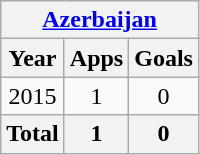<table class="wikitable" style="text-align:center">
<tr>
<th colspan=3><a href='#'>Azerbaijan</a></th>
</tr>
<tr>
<th>Year</th>
<th>Apps</th>
<th>Goals</th>
</tr>
<tr>
<td>2015</td>
<td>1</td>
<td>0</td>
</tr>
<tr>
<th>Total</th>
<th>1</th>
<th>0</th>
</tr>
</table>
